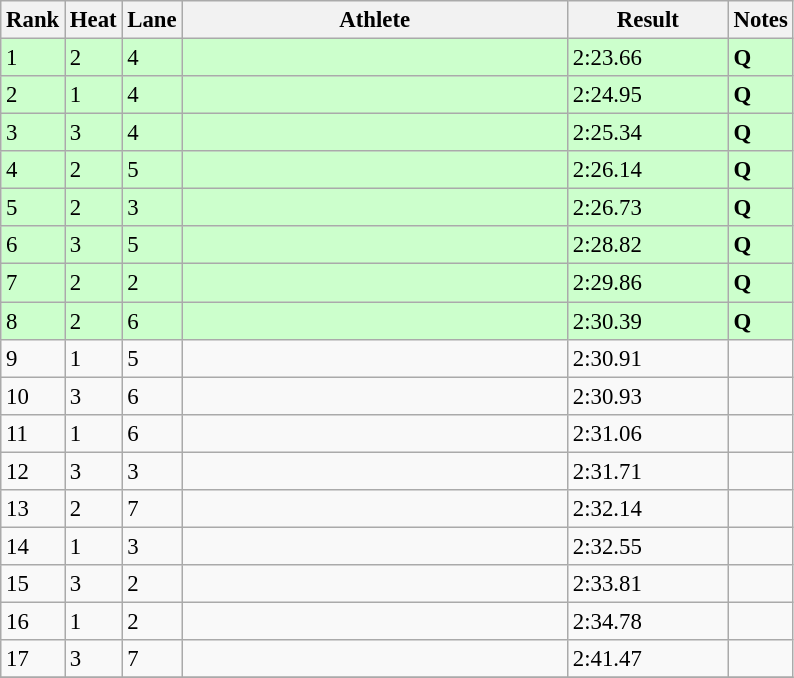<table class="wikitable" style="font-size:95%" style="width:35em;" style="text-align:center">
<tr>
<th>Rank</th>
<th>Heat</th>
<th>Lane</th>
<th width=250>Athlete</th>
<th width=100>Result</th>
<th>Notes</th>
</tr>
<tr bgcolor=ccffcc>
<td>1</td>
<td>2</td>
<td>4</td>
<td align=left></td>
<td>2:23.66</td>
<td><strong>Q</strong></td>
</tr>
<tr bgcolor=ccffcc>
<td>2</td>
<td>1</td>
<td>4</td>
<td align=left></td>
<td>2:24.95</td>
<td><strong>Q</strong></td>
</tr>
<tr bgcolor=ccffcc>
<td>3</td>
<td>3</td>
<td>4</td>
<td align=left></td>
<td>2:25.34</td>
<td><strong>Q</strong></td>
</tr>
<tr bgcolor=ccffcc>
<td>4</td>
<td>2</td>
<td>5</td>
<td align=left></td>
<td>2:26.14</td>
<td><strong>Q</strong></td>
</tr>
<tr bgcolor=ccffcc>
<td>5</td>
<td>2</td>
<td>3</td>
<td align=left></td>
<td>2:26.73</td>
<td><strong>Q</strong></td>
</tr>
<tr bgcolor=ccffcc>
<td>6</td>
<td>3</td>
<td>5</td>
<td align=left></td>
<td>2:28.82</td>
<td><strong>Q</strong></td>
</tr>
<tr bgcolor=ccffcc>
<td>7</td>
<td>2</td>
<td>2</td>
<td align=left></td>
<td>2:29.86</td>
<td><strong>Q</strong></td>
</tr>
<tr bgcolor=ccffcc>
<td>8</td>
<td>2</td>
<td>6</td>
<td align=left></td>
<td>2:30.39</td>
<td><strong>Q</strong></td>
</tr>
<tr>
<td>9</td>
<td>1</td>
<td>5</td>
<td align=left></td>
<td>2:30.91</td>
<td></td>
</tr>
<tr>
<td>10</td>
<td>3</td>
<td>6</td>
<td align=left></td>
<td>2:30.93</td>
<td></td>
</tr>
<tr>
<td>11</td>
<td>1</td>
<td>6</td>
<td align=left></td>
<td>2:31.06</td>
<td></td>
</tr>
<tr>
<td>12</td>
<td>3</td>
<td>3</td>
<td align=left></td>
<td>2:31.71</td>
<td></td>
</tr>
<tr>
<td>13</td>
<td>2</td>
<td>7</td>
<td align=left></td>
<td>2:32.14</td>
<td></td>
</tr>
<tr>
<td>14</td>
<td>1</td>
<td>3</td>
<td align=left></td>
<td>2:32.55</td>
<td></td>
</tr>
<tr>
<td>15</td>
<td>3</td>
<td>2</td>
<td align=left></td>
<td>2:33.81</td>
<td></td>
</tr>
<tr>
<td>16</td>
<td>1</td>
<td>2</td>
<td align=left></td>
<td>2:34.78</td>
<td></td>
</tr>
<tr>
<td>17</td>
<td>3</td>
<td>7</td>
<td align=left></td>
<td>2:41.47</td>
<td></td>
</tr>
<tr>
</tr>
</table>
